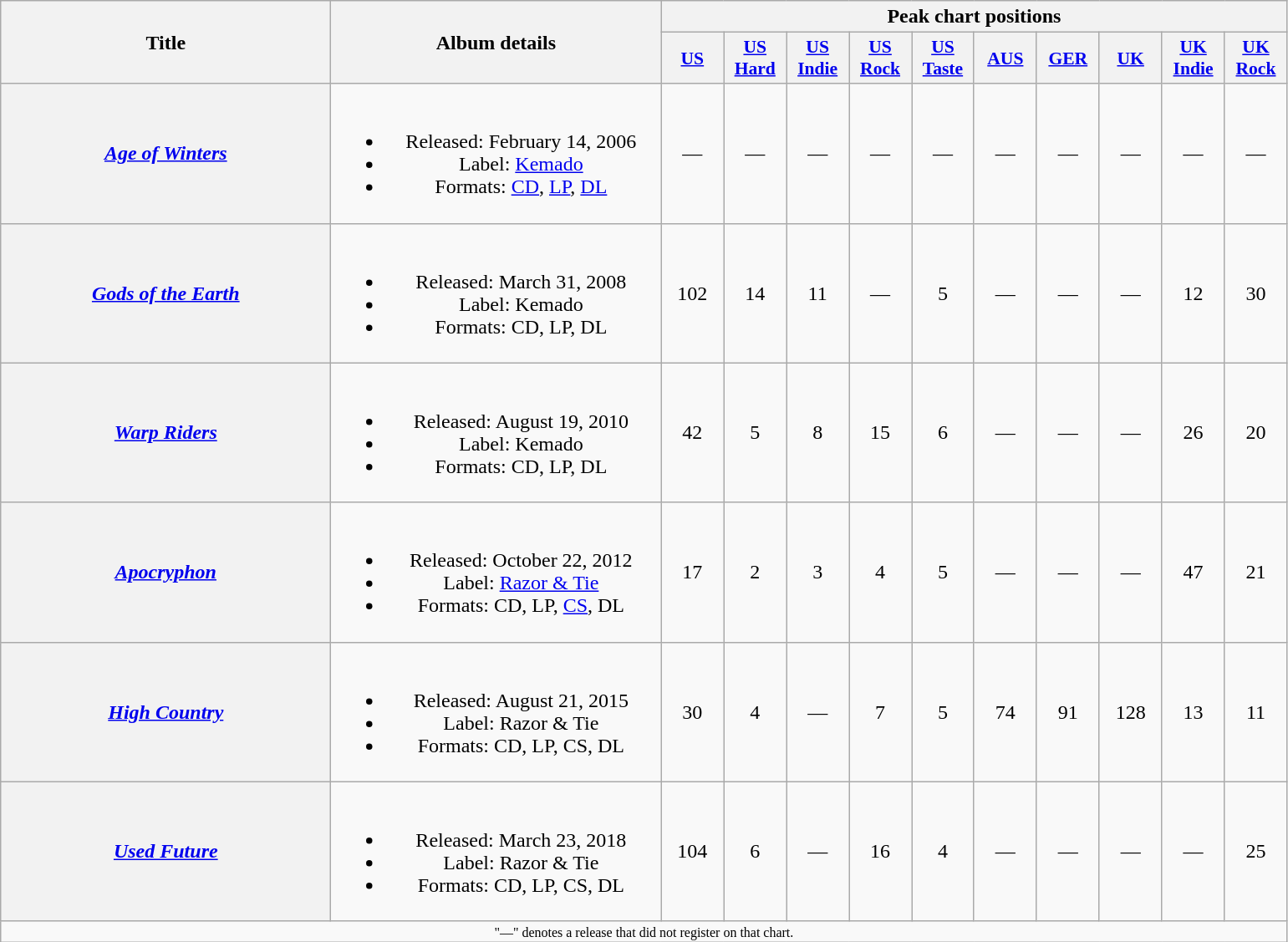<table class="wikitable plainrowheaders" style="text-align:center;">
<tr>
<th scope="col" rowspan="2" style="width:16em;">Title</th>
<th scope="col" rowspan="2" style="width:16em;">Album details</th>
<th scope="col" colspan="10">Peak chart positions</th>
</tr>
<tr>
<th scope="col" style="width:3em;font-size:90%;"><a href='#'>US</a><br></th>
<th scope="col" style="width:3em;font-size:90%;"><a href='#'>US<br>Hard</a><br></th>
<th scope="col" style="width:3em;font-size:90%;"><a href='#'>US<br>Indie</a><br></th>
<th scope="col" style="width:3em;font-size:90%;"><a href='#'>US<br>Rock</a><br></th>
<th scope="col" style="width:3em;font-size:90%;"><a href='#'>US<br>Taste</a><br></th>
<th scope="col" style="width:3em;font-size:90%;"><a href='#'>AUS</a><br></th>
<th scope="col" style="width:3em;font-size:90%;"><a href='#'>GER</a><br></th>
<th scope="col" style="width:3em;font-size:90%;"><a href='#'>UK</a><br></th>
<th scope="col" style="width:3em;font-size:90%;"><a href='#'>UK<br>Indie</a><br></th>
<th scope="col" style="width:3em;font-size:90%;"><a href='#'>UK<br>Rock</a><br></th>
</tr>
<tr>
<th scope="row"><em><a href='#'>Age of Winters</a></em></th>
<td><br><ul><li>Released: February 14, 2006</li><li>Label: <a href='#'>Kemado</a></li><li>Formats: <a href='#'>CD</a>, <a href='#'>LP</a>, <a href='#'>DL</a></li></ul></td>
<td>—</td>
<td>—</td>
<td>—</td>
<td>—</td>
<td>—</td>
<td>—</td>
<td>—</td>
<td>—</td>
<td>—</td>
<td>—</td>
</tr>
<tr>
<th scope="row"><em><a href='#'>Gods of the Earth</a></em></th>
<td><br><ul><li>Released: March 31, 2008</li><li>Label: Kemado</li><li>Formats: CD, LP, DL</li></ul></td>
<td>102</td>
<td>14</td>
<td>11</td>
<td>—</td>
<td>5</td>
<td>—</td>
<td>—</td>
<td>—</td>
<td>12</td>
<td>30</td>
</tr>
<tr>
<th scope="row"><em><a href='#'>Warp Riders</a></em></th>
<td><br><ul><li>Released: August 19, 2010</li><li>Label: Kemado</li><li>Formats: CD, LP, DL</li></ul></td>
<td>42</td>
<td>5</td>
<td>8</td>
<td>15</td>
<td>6</td>
<td>—</td>
<td>—</td>
<td>—</td>
<td>26</td>
<td>20</td>
</tr>
<tr>
<th scope="row"><em><a href='#'>Apocryphon</a></em></th>
<td><br><ul><li>Released: October 22, 2012</li><li>Label: <a href='#'>Razor & Tie</a></li><li>Formats: CD, LP, <a href='#'>CS</a>, DL</li></ul></td>
<td>17</td>
<td>2</td>
<td>3</td>
<td>4</td>
<td>5</td>
<td>—</td>
<td>—</td>
<td>—</td>
<td>47</td>
<td>21</td>
</tr>
<tr>
<th scope="row"><em><a href='#'>High Country</a></em></th>
<td><br><ul><li>Released: August 21, 2015</li><li>Label: Razor & Tie</li><li>Formats: CD, LP, CS, DL</li></ul></td>
<td>30</td>
<td>4</td>
<td>—</td>
<td>7</td>
<td>5</td>
<td>74</td>
<td>91</td>
<td>128</td>
<td>13</td>
<td>11</td>
</tr>
<tr>
<th scope="row"><em><a href='#'>Used Future</a></em></th>
<td><br><ul><li>Released: March 23, 2018</li><li>Label: Razor & Tie</li><li>Formats: CD, LP, CS, DL</li></ul></td>
<td>104</td>
<td>6</td>
<td>—</td>
<td>16</td>
<td>4</td>
<td>—</td>
<td>—</td>
<td>—</td>
<td>—</td>
<td>25</td>
</tr>
<tr>
<td colspan="12" style="font-size: 8pt">"—" denotes a release that did not register on that chart.</td>
</tr>
</table>
